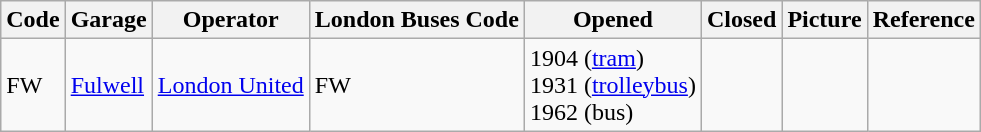<table class="wikitable">
<tr>
<th>Code</th>
<th>Garage</th>
<th>Operator</th>
<th>London Buses Code</th>
<th>Opened</th>
<th>Closed</th>
<th>Picture</th>
<th>Reference</th>
</tr>
<tr>
<td>FW</td>
<td><a href='#'>Fulwell</a></td>
<td><a href='#'>London United</a></td>
<td>FW</td>
<td>1904 (<a href='#'>tram</a>)<br>1931 (<a href='#'>trolleybus</a>)<br>1962 (bus)</td>
<td></td>
<td></td>
<td></td>
</tr>
</table>
